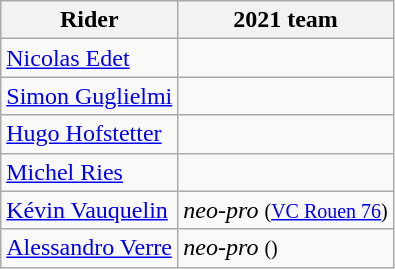<table class="wikitable">
<tr>
<th>Rider</th>
<th>2021 team</th>
</tr>
<tr>
<td><a href='#'>Nicolas Edet</a></td>
<td></td>
</tr>
<tr>
<td><a href='#'>Simon Guglielmi</a></td>
<td></td>
</tr>
<tr>
<td><a href='#'>Hugo Hofstetter</a></td>
<td></td>
</tr>
<tr>
<td><a href='#'>Michel Ries</a></td>
<td></td>
</tr>
<tr>
<td><a href='#'>Kévin Vauquelin</a></td>
<td><em>neo-pro</em> <small>(<a href='#'>VC Rouen 76</a>)</small></td>
</tr>
<tr>
<td><a href='#'>Alessandro Verre</a></td>
<td><em>neo-pro</em> <small>()</small></td>
</tr>
</table>
